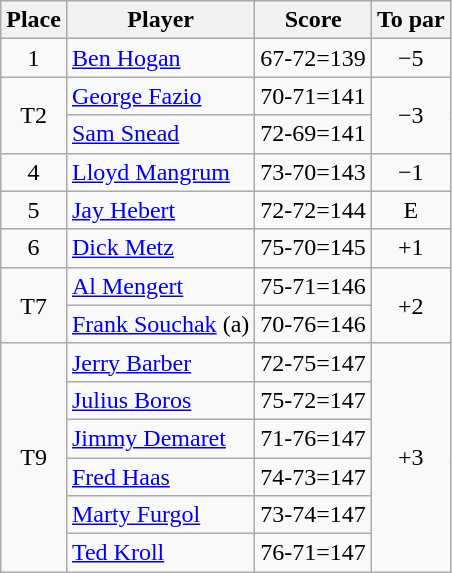<table class=wikitable>
<tr>
<th>Place</th>
<th>Player</th>
<th>Score</th>
<th>To par</th>
</tr>
<tr>
<td align=center>1</td>
<td> <a href='#'>Ben Hogan</a></td>
<td>67-72=139</td>
<td align=center>−5</td>
</tr>
<tr>
<td rowspan=2 align=center>T2</td>
<td> <a href='#'>George Fazio</a></td>
<td>70-71=141</td>
<td rowspan=2 align=center>−3</td>
</tr>
<tr>
<td> <a href='#'>Sam Snead</a></td>
<td>72-69=141</td>
</tr>
<tr>
<td align=center>4</td>
<td> <a href='#'>Lloyd Mangrum</a></td>
<td>73-70=143</td>
<td align=center>−1</td>
</tr>
<tr>
<td align=center>5</td>
<td> <a href='#'>Jay Hebert</a></td>
<td>72-72=144</td>
<td align=center>E</td>
</tr>
<tr>
<td align=center>6</td>
<td> <a href='#'>Dick Metz</a></td>
<td>75-70=145</td>
<td align=center>+1</td>
</tr>
<tr>
<td rowspan=2 align=center>T7</td>
<td> <a href='#'>Al Mengert</a></td>
<td>75-71=146</td>
<td rowspan=2 align=center>+2</td>
</tr>
<tr>
<td> <a href='#'>Frank Souchak</a> (a)</td>
<td>70-76=146</td>
</tr>
<tr>
<td rowspan=6 align=center>T9</td>
<td> <a href='#'>Jerry Barber</a></td>
<td>72-75=147</td>
<td rowspan=6 align=center>+3</td>
</tr>
<tr>
<td> <a href='#'>Julius Boros</a></td>
<td>75-72=147</td>
</tr>
<tr>
<td> <a href='#'>Jimmy Demaret</a></td>
<td>71-76=147</td>
</tr>
<tr>
<td> <a href='#'>Fred Haas</a></td>
<td>74-73=147</td>
</tr>
<tr>
<td> <a href='#'>Marty Furgol</a></td>
<td>73-74=147</td>
</tr>
<tr>
<td> <a href='#'>Ted Kroll</a></td>
<td>76-71=147</td>
</tr>
</table>
